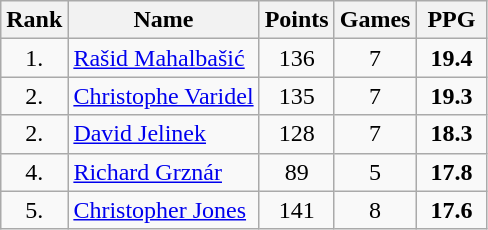<table class="wikitable" style="text-align: center;">
<tr>
<th>Rank</th>
<th>Name</th>
<th>Points</th>
<th>Games</th>
<th width=40>PPG</th>
</tr>
<tr>
<td>1.</td>
<td align="left"> <a href='#'>Rašid Mahalbašić</a></td>
<td>136</td>
<td>7</td>
<td><strong>19.4</strong></td>
</tr>
<tr>
<td>2.</td>
<td align="left"> <a href='#'>Christophe Varidel</a></td>
<td>135</td>
<td>7</td>
<td><strong>19.3</strong></td>
</tr>
<tr>
<td>2.</td>
<td align="left"> <a href='#'>David Jelinek</a></td>
<td>128</td>
<td>7</td>
<td><strong>18.3</strong></td>
</tr>
<tr>
<td>4.</td>
<td align="left"> <a href='#'>Richard Grznár</a></td>
<td>89</td>
<td>5</td>
<td><strong>17.8</strong></td>
</tr>
<tr>
<td>5.</td>
<td align="left"> <a href='#'>Christopher Jones</a></td>
<td>141</td>
<td>8</td>
<td><strong>17.6</strong></td>
</tr>
</table>
